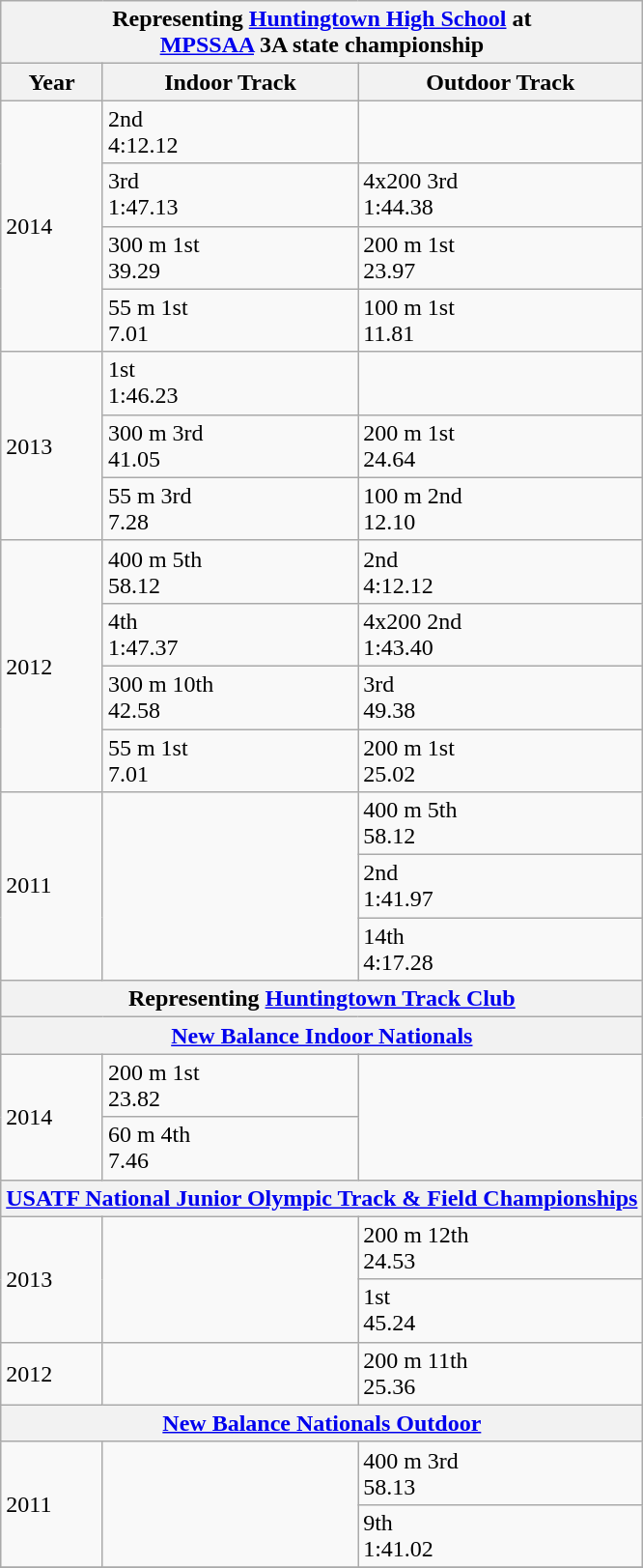<table class="wikitable sortable">
<tr>
<th colspan="7">Representing <a href='#'>Huntingtown High School</a> at<br><a href='#'>MPSSAA</a> 3A state championship</th>
</tr>
<tr>
<th>Year</th>
<th>Indoor Track</th>
<th>Outdoor Track</th>
</tr>
<tr>
<td Rowspan=4>2014</td>
<td Rowspan=1> 2nd<br>4:12.12</td>
<td></td>
</tr>
<tr>
<td> 3rd<br>1:47.13</td>
<td>4x200 3rd<br>1:44.38</td>
</tr>
<tr>
<td>300 m 1st<br>39.29</td>
<td Rowspan=1>200 m 1st<br>23.97</td>
</tr>
<tr>
<td>55 m 1st<br>7.01</td>
<td>100 m 1st<br>11.81</td>
</tr>
<tr>
<td Rowspan=3>2013</td>
<td Rowspan=1> 1st<br>1:46.23</td>
<td></td>
</tr>
<tr>
<td>300 m 3rd<br>41.05</td>
<td Rowspan=1>200 m 1st<br>24.64</td>
</tr>
<tr>
<td>55 m 3rd<br>7.28</td>
<td Rowspan=1>100 m 2nd<br>12.10</td>
</tr>
<tr>
<td Rowspan=4>2012</td>
<td Rowspan=1>400 m 5th<br>58.12</td>
<td> 2nd<br>4:12.12</td>
</tr>
<tr>
<td> 4th<br>1:47.37</td>
<td>4x200 2nd<br>1:43.40</td>
</tr>
<tr>
<td>300 m 10th<br>42.58</td>
<td Rowspan=1> 3rd<br>49.38</td>
</tr>
<tr>
<td Rowspan=1>55 m 1st<br>7.01</td>
<td>200 m 1st<br>25.02</td>
</tr>
<tr>
<td Rowspan=3>2011</td>
<td Rowspan=3></td>
<td>400 m 5th<br>58.12</td>
</tr>
<tr>
<td> 2nd<br>1:41.97</td>
</tr>
<tr>
<td> 14th<br>4:17.28</td>
</tr>
<tr>
<th colspan="7">Representing <a href='#'>Huntingtown Track Club</a></th>
</tr>
<tr>
<th colspan="7"><a href='#'>New Balance Indoor Nationals</a></th>
</tr>
<tr>
<td Rowspan=2>2014</td>
<td Rowspan=1>200 m 1st<br>23.82</td>
<td Rowspan=2></td>
</tr>
<tr>
<td>60 m 4th<br>7.46</td>
</tr>
<tr>
<th colspan="7"><a href='#'>USATF National Junior Olympic Track & Field Championships</a></th>
</tr>
<tr>
<td Rowspan=2>2013</td>
<td Rowspan=2></td>
<td>200 m 12th<br>24.53</td>
</tr>
<tr>
<td> 1st<br>45.24</td>
</tr>
<tr>
<td Rowspan=1>2012</td>
<td Rowspan=1></td>
<td>200 m 11th<br>25.36</td>
</tr>
<tr>
<th colspan="7"><a href='#'>New Balance Nationals Outdoor</a></th>
</tr>
<tr>
<td Rowspan=2>2011</td>
<td Rowspan=2></td>
<td>400 m 3rd<br>58.13</td>
</tr>
<tr>
<td> 9th<br>1:41.02</td>
</tr>
<tr>
</tr>
</table>
